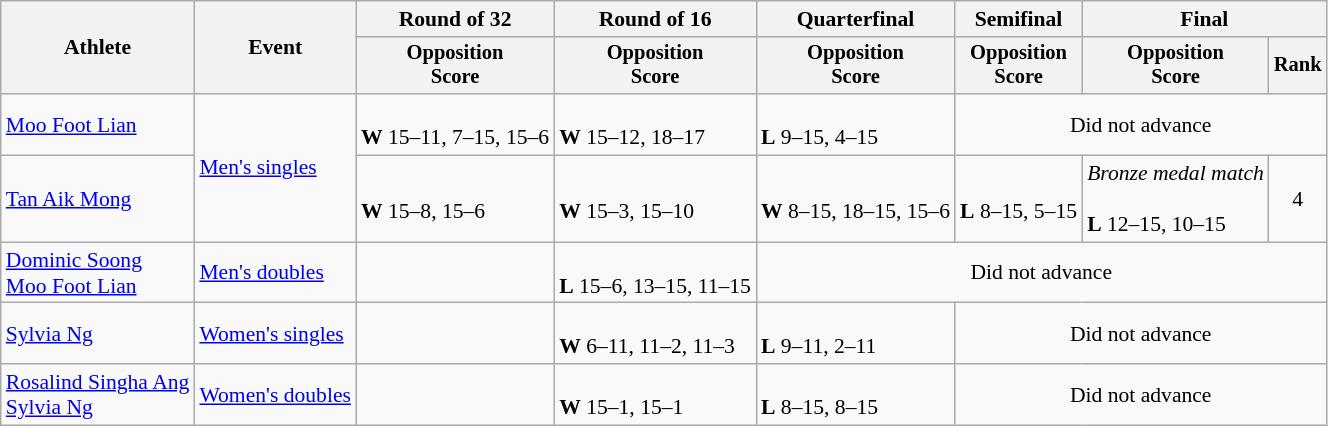<table class="wikitable" style="font-size:90%">
<tr>
<th rowspan=2>Athlete</th>
<th rowspan=2>Event</th>
<th>Round of 32</th>
<th>Round of 16</th>
<th>Quarterfinal</th>
<th>Semifinal</th>
<th colspan=2>Final</th>
</tr>
<tr style="font-size:95%">
<th>Opposition<br>Score</th>
<th>Opposition<br>Score</th>
<th>Opposition<br>Score</th>
<th>Opposition<br>Score</th>
<th>Opposition<br>Score</th>
<th>Rank</th>
</tr>
<tr>
<td><a href='#'>Moo Foot Lian</a></td>
<td rowspan=2><a href='#'>Men's singles</a></td>
<td><br><strong>W</strong> 15–11, 7–15, 15–6</td>
<td><br><strong>W</strong> 15–12, 18–17</td>
<td><br><strong>L</strong> 9–15, 4–15</td>
<td colspan=4 align=center>Did not advance</td>
</tr>
<tr>
<td><a href='#'>Tan Aik Mong</a></td>
<td><br><strong>W</strong> 15–8, 15–6</td>
<td><br><strong>W</strong> 15–3, 15–10</td>
<td><br><strong>W</strong> 8–15, 18–15, 15–6</td>
<td><br><strong>L</strong> 8–15, 5–15</td>
<td><em>Bronze medal match</em><br><br><strong>L</strong> 12–15, 10–15</td>
<td align=center>4</td>
</tr>
<tr>
<td><a href='#'>Dominic Soong</a><br><a href='#'>Moo Foot Lian</a></td>
<td><a href='#'>Men's doubles</a></td>
<td></td>
<td><br><strong>L</strong> 15–6, 13–15, 11–15</td>
<td colspan=4 align=center>Did not advance</td>
</tr>
<tr>
<td><a href='#'>Sylvia Ng</a></td>
<td><a href='#'>Women's singles</a></td>
<td></td>
<td><br><strong>W</strong> 6–11, 11–2, 11–3</td>
<td><br><strong>L</strong> 9–11, 2–11</td>
<td colspan=3 align=center>Did not advance</td>
</tr>
<tr>
<td><a href='#'>Rosalind Singha Ang</a><br><a href='#'>Sylvia Ng</a></td>
<td><a href='#'>Women's doubles</a></td>
<td></td>
<td><br><strong>W</strong> 15–1, 15–1</td>
<td><br><strong>L</strong> 8–15, 8–15</td>
<td colspan=3 align=center>Did not advance</td>
</tr>
</table>
